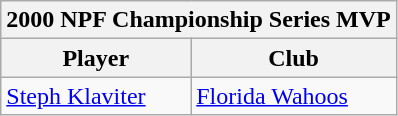<table class="wikitable">
<tr>
<th colspan=3>2000 NPF Championship Series MVP</th>
</tr>
<tr>
<th>Player</th>
<th>Club</th>
</tr>
<tr>
<td><a href='#'>Steph Klaviter</a></td>
<td><a href='#'>Florida Wahoos</a></td>
</tr>
</table>
